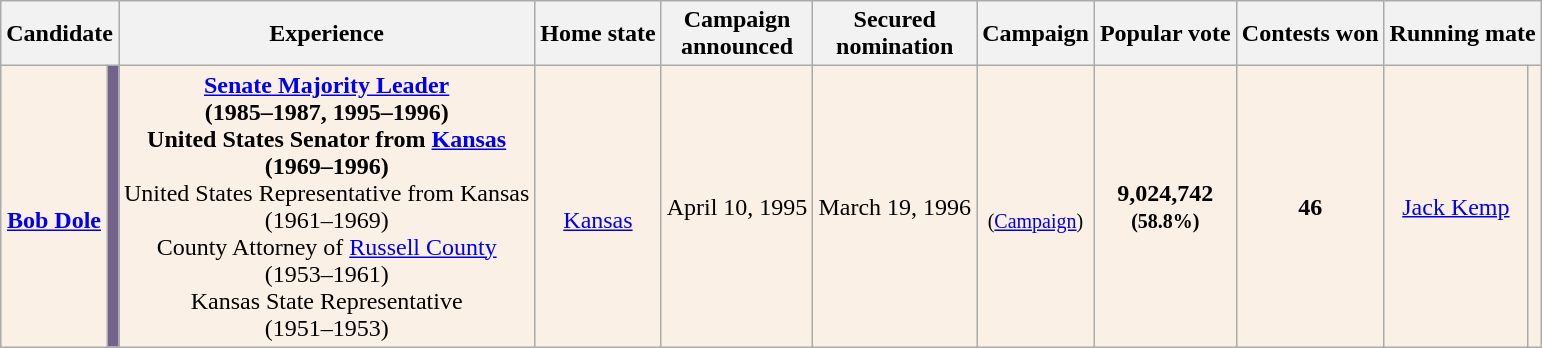<table class="wikitable sortable" style="text-align:center">
<tr>
<th colspan="2">Candidate</th>
<th class="unsortable">Experience</th>
<th>Home state</th>
<th>Campaign<br>announced</th>
<th>Secured<br>nomination</th>
<th data-sort-type="date">Campaign</th>
<th>Popular vote</th>
<th>Contests won</th>
<th colspan="2">Running mate</th>
</tr>
<tr style="background:linen;">
<th style="background:linen;" scope="row" data-sort-=""><br><a href='#'>Bob Dole</a></th>
<td style="background:#73638c;"></td>
<td><strong><a href='#'>Senate Majority Leader</a></strong><br><strong>(1985–1987, 1995–1996)<br>United States Senator from <a href='#'>Kansas</a><br>(1969–1996)</strong><br>United States Representative from Kansas<br>(1961–1969)<br>County Attorney of <a href='#'>Russell County</a><br>(1953–1961)<br>Kansas State Representative<br>(1951–1953)</td>
<td><br><a href='#'>Kansas</a></td>
<td>April 10, 1995</td>
<td>March 19, 1996</td>
<td data-sort-value="0"><br><small>(<a href='#'>Campaign</a>)</small></td>
<td data-sort-value="14,015,993"><strong>9,024,742</strong><br><small><strong>(58.8%)</strong></small></td>
<td data-sort-value="44"><strong>46</strong></td>
<td><a href='#'>Jack Kemp</a></td>
<td></td>
</tr>
</table>
